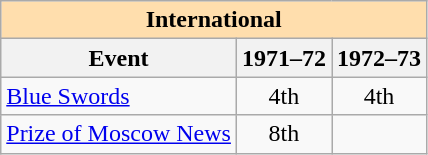<table class="wikitable" style="text-align:center">
<tr>
<th style="background-color: #ffdead; " colspan=3 align=center>International</th>
</tr>
<tr>
<th>Event</th>
<th>1971–72</th>
<th>1972–73</th>
</tr>
<tr>
<td align=left><a href='#'>Blue Swords</a></td>
<td>4th</td>
<td>4th</td>
</tr>
<tr>
<td align=left><a href='#'>Prize of Moscow News</a></td>
<td>8th</td>
<td></td>
</tr>
</table>
